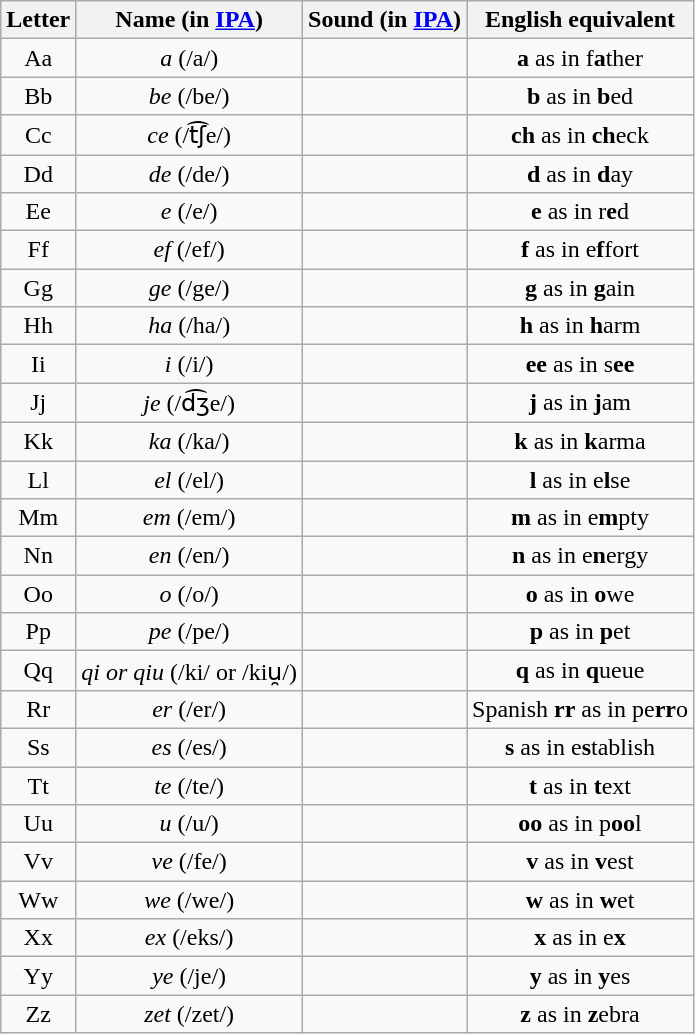<table class="wikitable" style="text-align:center;">
<tr>
<th>Letter</th>
<th>Name (in <a href='#'>IPA</a>)</th>
<th>Sound (in <a href='#'>IPA</a>)</th>
<th>English equivalent</th>
</tr>
<tr>
<td>Aa</td>
<td><em>a</em> (/a/)</td>
<td></td>
<td><strong>a</strong> as in f<strong>a</strong>ther</td>
</tr>
<tr>
<td>Bb</td>
<td><em>be</em> (/be/)</td>
<td></td>
<td><strong>b</strong> as in <strong>b</strong>ed</td>
</tr>
<tr>
<td>Cc</td>
<td><em>ce</em> (/t͡ʃe/)</td>
<td></td>
<td><strong>ch</strong> as in <strong>ch</strong>eck</td>
</tr>
<tr>
<td>Dd</td>
<td><em>de</em> (/de/)</td>
<td></td>
<td><strong>d</strong> as in <strong>d</strong>ay</td>
</tr>
<tr>
<td>Ee</td>
<td><em>e</em> (/e/)</td>
<td></td>
<td><strong>e</strong> as in r<strong>e</strong>d</td>
</tr>
<tr>
<td>Ff</td>
<td><em>ef</em> (/ef/)</td>
<td></td>
<td><strong>f</strong> as in e<strong>f</strong>fort</td>
</tr>
<tr>
<td>Gg</td>
<td><em>ge</em> (/ge/)</td>
<td></td>
<td><strong>g</strong> as in <strong>g</strong>ain</td>
</tr>
<tr>
<td>Hh</td>
<td><em>ha</em> (/ha/)</td>
<td></td>
<td><strong>h</strong> as in <strong>h</strong>arm</td>
</tr>
<tr>
<td>Ii</td>
<td><em>i</em> (/i/)</td>
<td></td>
<td><strong>ee</strong> as in s<strong>ee</strong></td>
</tr>
<tr>
<td>Jj</td>
<td><em>je</em> (/d͡ʒe/)</td>
<td></td>
<td><strong>j</strong> as in <strong>j</strong>am</td>
</tr>
<tr>
<td>Kk</td>
<td><em>ka</em> (/ka/)</td>
<td></td>
<td><strong>k</strong> as in <strong>k</strong>arma</td>
</tr>
<tr>
<td>Ll</td>
<td><em>el</em> (/el/)</td>
<td></td>
<td><strong>l</strong> as in e<strong>l</strong>se</td>
</tr>
<tr>
<td>Mm</td>
<td><em>em</em> (/em/)</td>
<td></td>
<td><strong>m</strong> as in e<strong>m</strong>pty</td>
</tr>
<tr>
<td>Nn</td>
<td><em>en</em> (/en/)</td>
<td></td>
<td><strong>n</strong> as in e<strong>n</strong>ergy</td>
</tr>
<tr>
<td>Oo</td>
<td><em>o</em> (/o/)</td>
<td></td>
<td><strong>o</strong> as in <strong>o</strong>we</td>
</tr>
<tr>
<td>Pp</td>
<td><em>pe</em> (/pe/)</td>
<td></td>
<td><strong>p</strong> as in <strong>p</strong>et</td>
</tr>
<tr>
<td>Qq</td>
<td><em>qi or qiu</em> (/ki/ or /kiu̯/)</td>
<td></td>
<td><strong>q</strong> as in <strong>q</strong>ueue</td>
</tr>
<tr>
<td>Rr</td>
<td><em>er</em> (/er/)</td>
<td></td>
<td>Spanish <strong>rr</strong> as in pe<strong>rr</strong>o</td>
</tr>
<tr>
<td>Ss</td>
<td><em>es</em> (/es/)</td>
<td></td>
<td><strong>s</strong> as in e<strong>s</strong>tablish</td>
</tr>
<tr>
<td>Tt</td>
<td><em>te</em> (/te/)</td>
<td></td>
<td><strong>t</strong> as in <strong>t</strong>ext</td>
</tr>
<tr>
<td>Uu</td>
<td><em>u</em> (/u/)</td>
<td></td>
<td><strong>oo</strong> as in p<strong>oo</strong>l</td>
</tr>
<tr>
<td>Vv</td>
<td><em>ve</em> (/fe/)</td>
<td></td>
<td><strong>v</strong> as in <strong>v</strong>est</td>
</tr>
<tr>
<td>Ww</td>
<td><em> we</em> (/we/)</td>
<td></td>
<td><strong>w</strong> as in <strong>w</strong>et</td>
</tr>
<tr>
<td>Xx</td>
<td><em> ex</em> (/eks/)</td>
<td></td>
<td><strong>x</strong> as in e<strong>x</strong></td>
</tr>
<tr>
<td>Yy</td>
<td><em> ye</em> (/je/)</td>
<td></td>
<td><strong>y</strong> as in <strong>y</strong>es</td>
</tr>
<tr>
<td>Zz</td>
<td><em>zet</em> (/zet/)</td>
<td></td>
<td><strong>z</strong> as in <strong>z</strong>ebra</td>
</tr>
</table>
